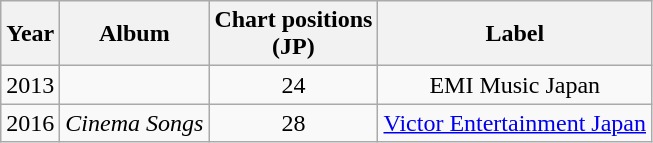<table class="wikitable">
<tr>
<th>Year</th>
<th>Album</th>
<th>Chart positions<br>(JP)</th>
<th>Label</th>
</tr>
<tr>
<td>2013</td>
<td></td>
<td align="center">24</td>
<td align="center">EMI Music Japan</td>
</tr>
<tr>
<td>2016</td>
<td><em>Cinema Songs</em></td>
<td align="center">28</td>
<td align="center"><a href='#'>Victor Entertainment Japan</a></td>
</tr>
</table>
